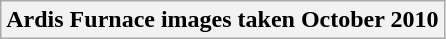<table class="wikitable">
<tr>
<th style="background:light gray; color:black">Ardis Furnace images taken October 2010<br></th>
</tr>
</table>
